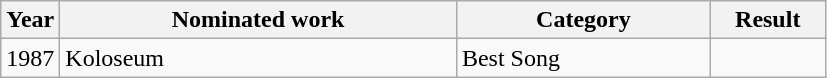<table class="wikitable">
<tr>
<th width="32">Year</th>
<th width="257">Nominated work</th>
<th width="162">Category</th>
<th width="69">Result</th>
</tr>
<tr>
<td>1987</td>
<td>Koloseum</td>
<td>Best Song</td>
<td></td>
</tr>
</table>
